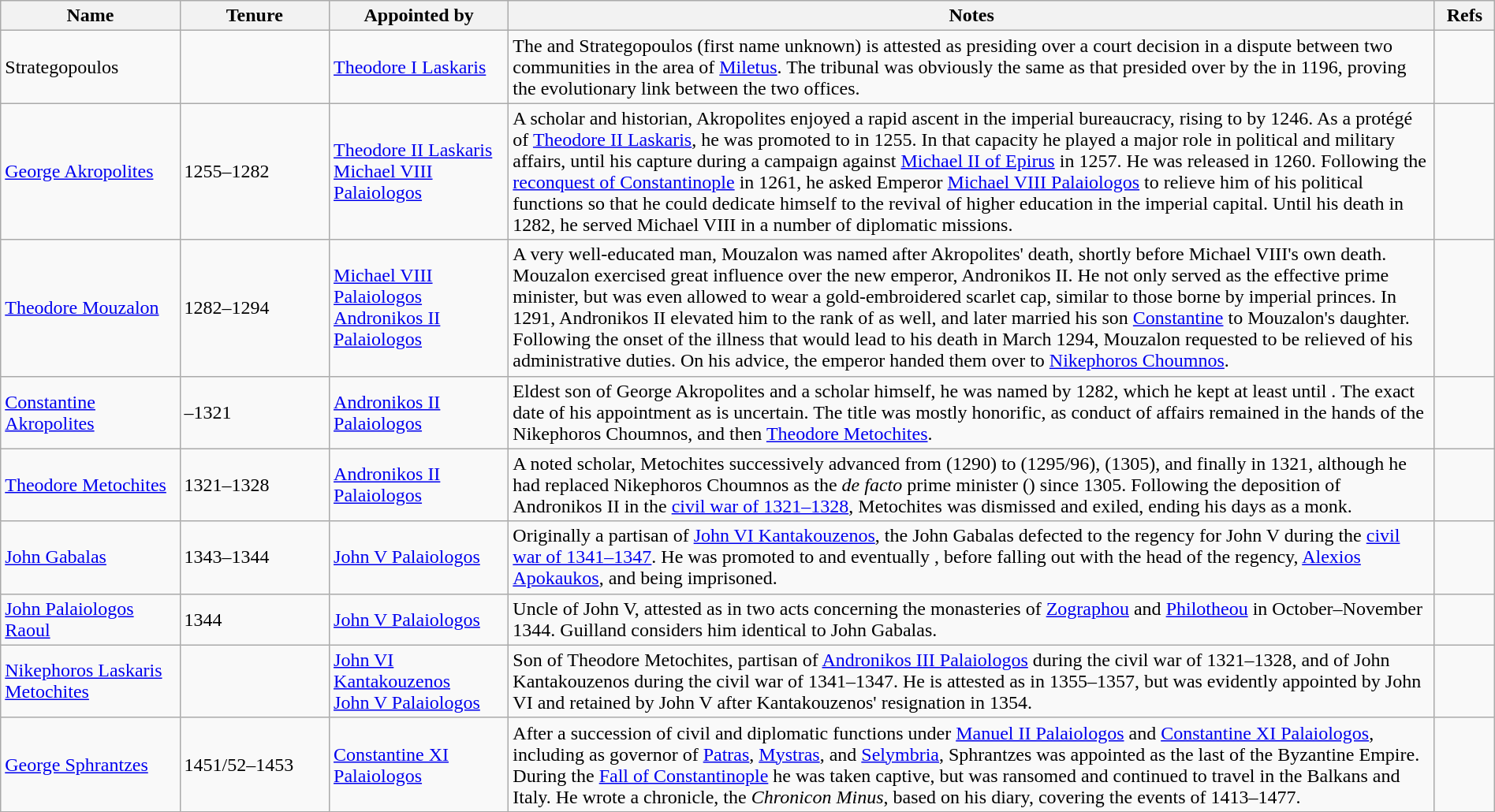<table class="wikitable" style="width:100%;">
<tr>
<th style="width:12%;">Name</th>
<th style="width:10%;">Tenure</th>
<th style="width:12%;">Appointed by</th>
<th style="width:62%;">Notes</th>
<th style="width:4%;">Refs</th>
</tr>
<tr>
<td>Strategopoulos</td>
<td></td>
<td><a href='#'>Theodore I Laskaris</a></td>
<td>The  and  Strategopoulos (first name unknown) is attested as presiding over a court decision in a dispute between two communities in the area of <a href='#'>Miletus</a>. The tribunal was obviously the same as that presided over by the  in 1196, proving the evolutionary link between the two offices.</td>
<td></td>
</tr>
<tr>
<td><a href='#'>George Akropolites</a></td>
<td>1255–1282</td>
<td><a href='#'>Theodore II Laskaris</a><br><a href='#'>Michael VIII Palaiologos</a></td>
<td>A scholar and historian, Akropolites enjoyed a rapid ascent in the imperial bureaucracy, rising to  by 1246. As a protégé of <a href='#'>Theodore II Laskaris</a>, he was promoted to  in 1255. In that capacity he played a major role in political and military affairs, until his capture during a campaign against <a href='#'>Michael II of Epirus</a> in 1257. He was released in 1260. Following the <a href='#'>reconquest of Constantinople</a> in 1261, he asked Emperor <a href='#'>Michael VIII Palaiologos</a> to relieve him of his political functions so that he could dedicate himself to the revival of higher education in the imperial capital. Until his death in 1282, he served Michael VIII in a number of diplomatic missions.</td>
<td></td>
</tr>
<tr>
<td><a href='#'>Theodore Mouzalon</a></td>
<td>1282–1294</td>
<td><a href='#'>Michael VIII Palaiologos</a><br><a href='#'>Andronikos II Palaiologos</a></td>
<td>A very well-educated man, Mouzalon was named  after Akropolites' death, shortly before Michael VIII's own death. Mouzalon exercised great influence over the new emperor, Andronikos II. He not only served as the effective prime minister, but was even allowed to wear a gold-embroidered scarlet cap, similar to those borne by imperial princes. In 1291, Andronikos II elevated him to the rank of  as well, and later married his son <a href='#'>Constantine</a> to Mouzalon's daughter. Following the onset of the illness that would lead to his death in March 1294, Mouzalon requested to be relieved of his administrative duties. On his advice, the emperor handed them over to <a href='#'>Nikephoros Choumnos</a>.</td>
<td></td>
</tr>
<tr>
<td><a href='#'>Constantine Akropolites</a></td>
<td>–1321</td>
<td><a href='#'>Andronikos II Palaiologos</a></td>
<td>Eldest son of George Akropolites and a scholar himself, he was named  by 1282, which he kept at least until . The exact date of his appointment as  is uncertain. The title was mostly honorific, as conduct of affairs remained in the hands of the  Nikephoros Choumnos, and then <a href='#'>Theodore Metochites</a>.</td>
<td></td>
</tr>
<tr>
<td><a href='#'>Theodore Metochites</a></td>
<td>1321–1328</td>
<td><a href='#'>Andronikos II Palaiologos</a></td>
<td>A noted scholar, Metochites successively advanced from  (1290) to  (1295/96),  (1305), and finally  in 1321, although he had replaced Nikephoros Choumnos as the <em>de facto</em> prime minister () since 1305. Following the deposition of Andronikos II in the <a href='#'>civil war of 1321–1328</a>, Metochites was dismissed and exiled, ending his days as a monk.</td>
<td></td>
</tr>
<tr>
<td><a href='#'>John Gabalas</a></td>
<td>1343–1344</td>
<td><a href='#'>John V Palaiologos</a></td>
<td>Originally a partisan of <a href='#'>John VI Kantakouzenos</a>, the  John Gabalas defected to the regency for John V during the <a href='#'>civil war of 1341–1347</a>. He was promoted to  and eventually , before falling out with the head of the regency, <a href='#'>Alexios Apokaukos</a>, and being imprisoned.</td>
<td></td>
</tr>
<tr>
<td><a href='#'>John Palaiologos Raoul</a></td>
<td>1344</td>
<td><a href='#'>John V Palaiologos</a></td>
<td>Uncle of John V, attested as  in two acts concerning the monasteries of <a href='#'>Zographou</a> and <a href='#'>Philotheou</a> in October–November 1344. Guilland considers him identical to John Gabalas.</td>
<td></td>
</tr>
<tr>
<td><a href='#'>Nikephoros Laskaris Metochites</a></td>
<td></td>
<td><a href='#'>John VI Kantakouzenos</a><br><a href='#'>John V Palaiologos</a></td>
<td>Son of Theodore Metochites, partisan of <a href='#'>Andronikos III Palaiologos</a> during the civil war of 1321–1328, and of John Kantakouzenos during the civil war of 1341–1347. He is attested as  in 1355–1357, but was evidently appointed by John VI and retained by John V after Kantakouzenos' resignation in 1354.</td>
<td></td>
</tr>
<tr>
<td><a href='#'>George Sphrantzes</a></td>
<td>1451/52–1453</td>
<td><a href='#'>Constantine XI Palaiologos</a></td>
<td>After a succession of civil and diplomatic functions under <a href='#'>Manuel II Palaiologos</a> and <a href='#'>Constantine XI Palaiologos</a>, including as governor of <a href='#'>Patras</a>, <a href='#'>Mystras</a>, and <a href='#'>Selymbria</a>, Sphrantzes was appointed as the last  of the Byzantine Empire. During the <a href='#'>Fall of Constantinople</a> he was taken captive, but was ransomed and continued to travel in the Balkans and Italy. He wrote a chronicle, the <em>Chronicon Minus</em>, based on his diary, covering the events of 1413–1477.</td>
<td></td>
</tr>
</table>
